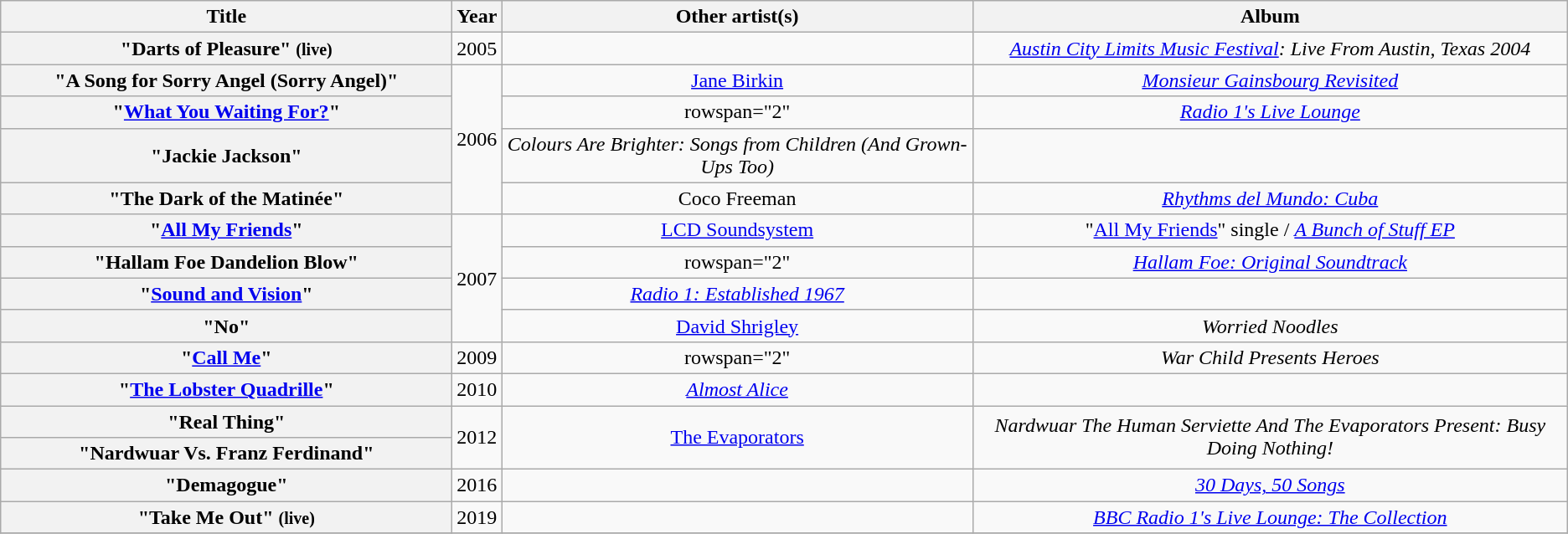<table class="wikitable plainrowheaders" style="text-align:center;" border="1">
<tr>
<th scope="col" style="width:22em;">Title</th>
<th scope="col">Year</th>
<th scope="col">Other artist(s)</th>
<th scope="col">Album</th>
</tr>
<tr>
<th scope="row">"Darts of Pleasure" <small>(live)</small></th>
<td rowspan="1">2005</td>
<td></td>
<td><em><a href='#'>Austin City Limits Music Festival</a>: Live From Austin, Texas 2004</em></td>
</tr>
<tr>
<th scope="row">"A Song for Sorry Angel (Sorry Angel)"</th>
<td rowspan="4">2006</td>
<td><a href='#'>Jane Birkin</a></td>
<td><em><a href='#'>Monsieur Gainsbourg Revisited</a></em></td>
</tr>
<tr>
<th scope="row">"<a href='#'>What You Waiting For?</a>"</th>
<td>rowspan="2" </td>
<td><em><a href='#'>Radio 1's Live Lounge</a></em></td>
</tr>
<tr>
<th scope="row">"Jackie Jackson"</th>
<td><em>Colours Are Brighter: Songs from Children (And Grown-Ups Too)</em></td>
</tr>
<tr>
<th scope="row">"The Dark of the Matinée"</th>
<td>Coco Freeman</td>
<td><em><a href='#'>Rhythms del Mundo: Cuba</a></em></td>
</tr>
<tr>
<th scope="row">"<a href='#'>All My Friends</a>"</th>
<td rowspan="4">2007</td>
<td><a href='#'>LCD Soundsystem</a></td>
<td>"<a href='#'>All My Friends</a>" single / <em><a href='#'>A Bunch of Stuff EP</a></em></td>
</tr>
<tr>
<th scope="row">"Hallam Foe Dandelion Blow"</th>
<td>rowspan="2" </td>
<td><em><a href='#'>Hallam Foe: Original Soundtrack</a></em></td>
</tr>
<tr>
<th scope="row">"<a href='#'>Sound and Vision</a>"</th>
<td><em><a href='#'>Radio 1: Established 1967</a></em></td>
</tr>
<tr>
<th scope="row">"No"</th>
<td><a href='#'>David Shrigley</a></td>
<td><em>Worried Noodles</em></td>
</tr>
<tr>
<th scope="row">"<a href='#'>Call Me</a>"</th>
<td>2009</td>
<td>rowspan="2" </td>
<td><em>War Child Presents Heroes</em></td>
</tr>
<tr>
<th scope="row">"<a href='#'>The Lobster Quadrille</a>"</th>
<td>2010</td>
<td><em><a href='#'>Almost Alice</a></em></td>
</tr>
<tr>
<th scope="row">"Real Thing"</th>
<td rowspan="2">2012</td>
<td rowspan="2"><a href='#'>The Evaporators</a></td>
<td rowspan="2"><em>Nardwuar The Human Serviette And The Evaporators Present: Busy Doing Nothing!</em></td>
</tr>
<tr>
<th scope="row">"Nardwuar Vs. Franz Ferdinand"</th>
</tr>
<tr>
<th scope="row">"Demagogue"</th>
<td>2016</td>
<td></td>
<td><em><a href='#'>30 Days, 50 Songs</a></em></td>
</tr>
<tr>
<th scope="row">"Take Me Out" <small>(live)</small></th>
<td>2019</td>
<td></td>
<td><em><a href='#'>BBC Radio 1's Live Lounge: The Collection</a></em></td>
</tr>
<tr>
</tr>
</table>
